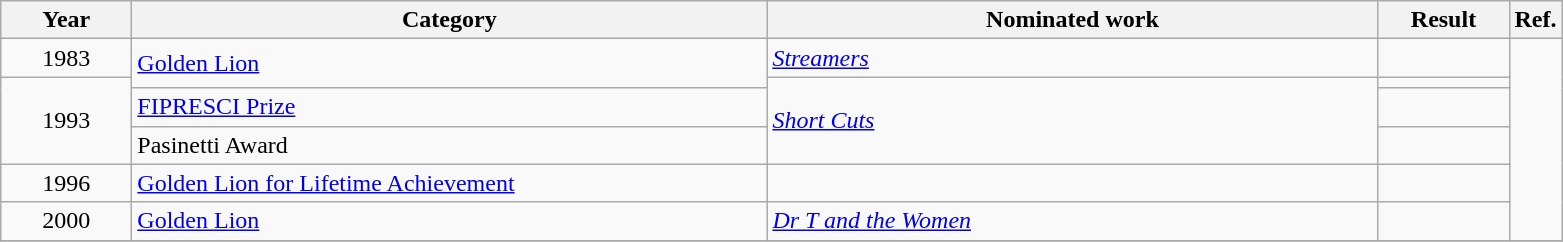<table class=wikitable>
<tr>
<th scope="col" style="width:5em;">Year</th>
<th scope="col" style="width:26em;">Category</th>
<th scope="col" style="width:25em;">Nominated work</th>
<th scope="col" style="width:5em;">Result</th>
<th>Ref.</th>
</tr>
<tr>
<td style="text-align:center;">1983</td>
<td rowspan=2><a href='#'>Golden Lion</a></td>
<td><em><a href='#'>Streamers</a></em></td>
<td></td>
<td rowspan=6></td>
</tr>
<tr>
<td style="text-align:center;", rowspan=3>1993</td>
<td rowspan=3><em><a href='#'>Short Cuts</a></em></td>
<td></td>
</tr>
<tr>
<td><a href='#'>FIPRESCI Prize</a></td>
<td></td>
</tr>
<tr>
<td>Pasinetti Award</td>
<td></td>
</tr>
<tr>
<td style="text-align:center;">1996</td>
<td><a href='#'>Golden Lion for Lifetime Achievement</a></td>
<td></td>
<td></td>
</tr>
<tr>
<td style="text-align:center;">2000</td>
<td><a href='#'>Golden Lion</a></td>
<td><em><a href='#'>Dr T and the Women</a></em></td>
<td></td>
</tr>
<tr>
</tr>
</table>
